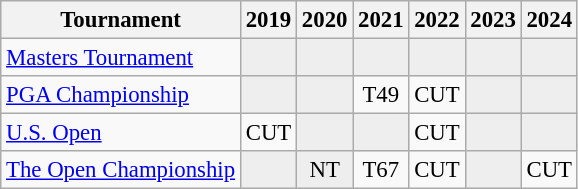<table class="wikitable" style="font-size:95%;text-align:center;">
<tr>
<th>Tournament</th>
<th>2019</th>
<th>2020</th>
<th>2021</th>
<th>2022</th>
<th>2023</th>
<th>2024</th>
</tr>
<tr>
<td align=left><a href='#'>Masters Tournament</a></td>
<td style="background:#eeeeee;"></td>
<td style="background:#eeeeee;"></td>
<td style="background:#eeeeee;"></td>
<td style="background:#eeeeee;"></td>
<td style="background:#eeeeee;"></td>
<td style="background:#eeeeee;"></td>
</tr>
<tr>
<td align=left><a href='#'>PGA Championship</a></td>
<td style="background:#eeeeee;"></td>
<td style="background:#eeeeee;"></td>
<td>T49</td>
<td>CUT</td>
<td style="background:#eeeeee;"></td>
<td style="background:#eeeeee;"></td>
</tr>
<tr>
<td align=left><a href='#'>U.S. Open</a></td>
<td>CUT</td>
<td style="background:#eeeeee;"></td>
<td style="background:#eeeeee;"></td>
<td>CUT</td>
<td style="background:#eeeeee;"></td>
<td style="background:#eeeeee;"></td>
</tr>
<tr>
<td align=left><a href='#'>The Open Championship</a></td>
<td style="background:#eeeeee;"></td>
<td style="background:#eeeeee;">NT</td>
<td>T67</td>
<td>CUT</td>
<td style="background:#eeeeee;"></td>
<td>CUT</td>
</tr>
</table>
